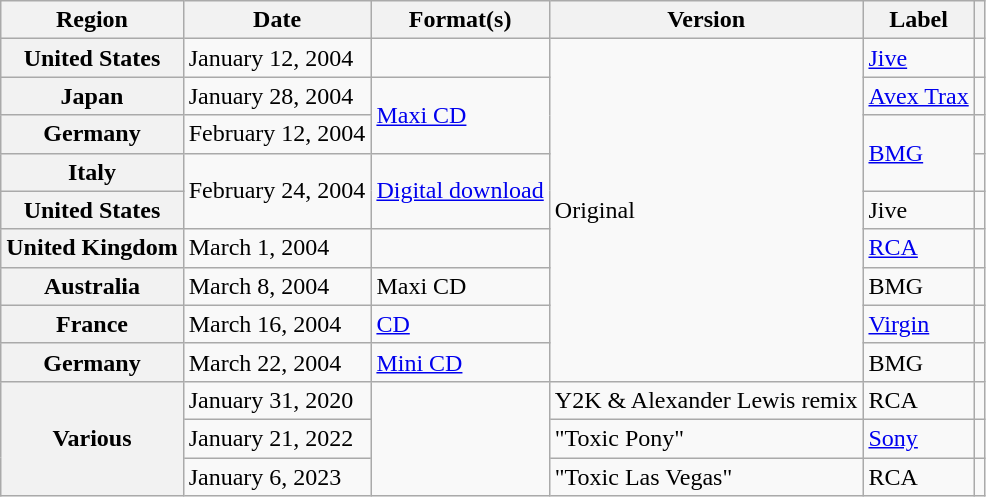<table class="wikitable plainrowheaders">
<tr>
<th scope="col">Region</th>
<th scope="col">Date</th>
<th scope="col">Format(s)</th>
<th scope="col">Version</th>
<th scope="col">Label</th>
<th scope="col"></th>
</tr>
<tr>
<th scope="row">United States</th>
<td>January 12, 2004</td>
<td></td>
<td rowspan="9">Original</td>
<td><a href='#'>Jive</a></td>
<td align="center"></td>
</tr>
<tr>
<th scope="row">Japan</th>
<td>January 28, 2004</td>
<td rowspan="2"><a href='#'>Maxi CD</a></td>
<td><a href='#'>Avex Trax</a></td>
<td align="center"></td>
</tr>
<tr>
<th scope="row">Germany</th>
<td>February 12, 2004</td>
<td rowspan="2"><a href='#'>BMG</a></td>
<td align="center"></td>
</tr>
<tr>
<th scope="row">Italy</th>
<td rowspan="2">February 24, 2004</td>
<td rowspan="2"><a href='#'>Digital download</a> </td>
<td align="center"></td>
</tr>
<tr>
<th scope="row">United States</th>
<td>Jive</td>
<td></td>
</tr>
<tr>
<th scope="row">United Kingdom</th>
<td>March 1, 2004</td>
<td></td>
<td><a href='#'>RCA</a></td>
<td align="center"></td>
</tr>
<tr>
<th scope="row">Australia</th>
<td>March 8, 2004</td>
<td>Maxi CD</td>
<td>BMG</td>
<td align="center"></td>
</tr>
<tr>
<th scope="row">France</th>
<td>March 16, 2004</td>
<td><a href='#'>CD</a></td>
<td><a href='#'>Virgin</a></td>
<td></td>
</tr>
<tr>
<th scope="row">Germany</th>
<td>March 22, 2004</td>
<td><a href='#'>Mini CD</a></td>
<td>BMG</td>
<td align="center"></td>
</tr>
<tr>
<th rowspan="3" scope="row">Various</th>
<td>January 31, 2020</td>
<td rowspan="3"></td>
<td>Y2K & Alexander Lewis remix</td>
<td>RCA</td>
<td align="center"></td>
</tr>
<tr>
<td>January 21, 2022</td>
<td>"Toxic Pony"</td>
<td><a href='#'>Sony</a></td>
<td align="center"></td>
</tr>
<tr>
<td>January 6, 2023</td>
<td>"Toxic Las Vegas"</td>
<td>RCA</td>
<td align="center"></td>
</tr>
</table>
